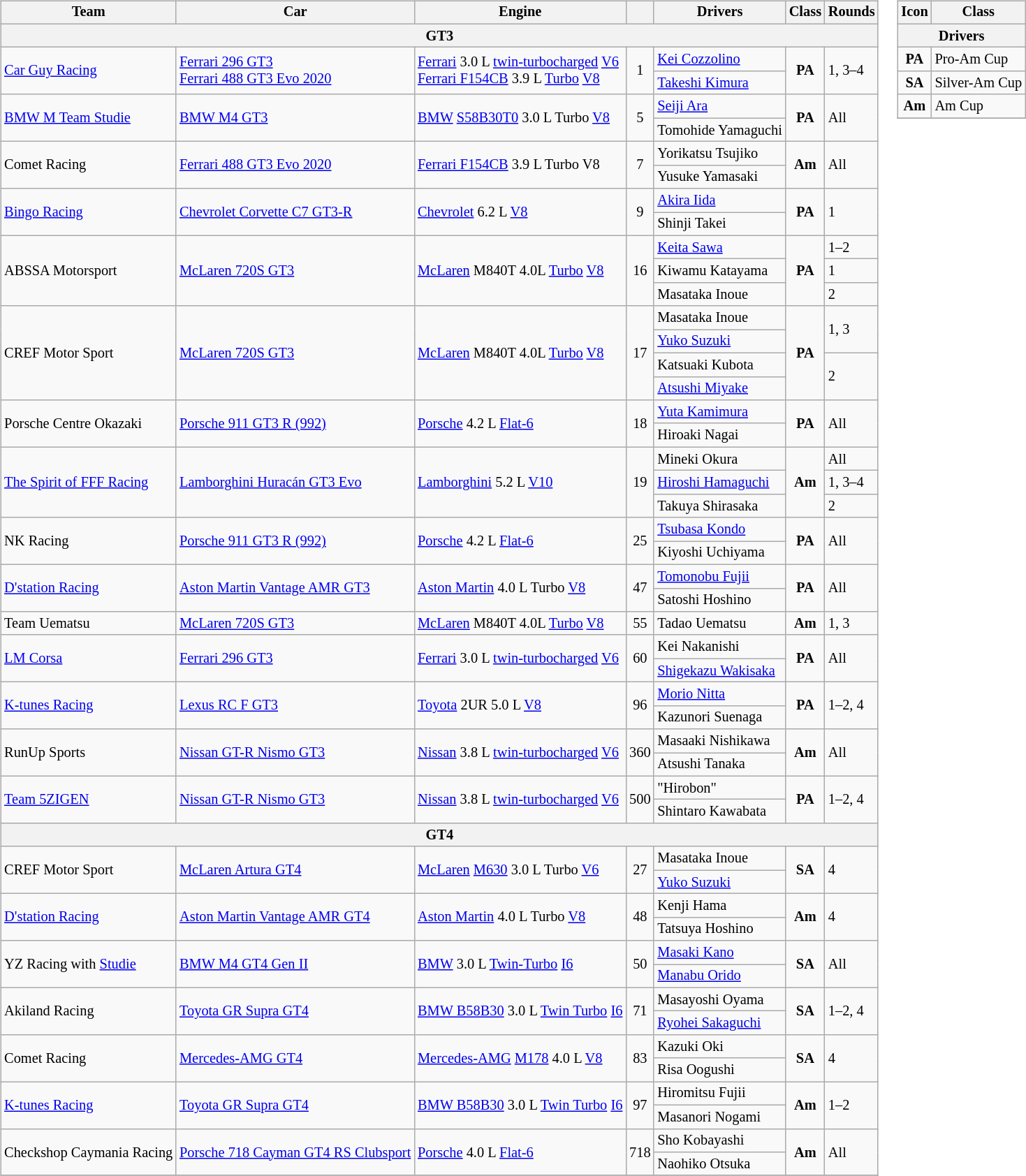<table>
<tr>
<td><br><table class="wikitable" style="font-size: 85%;">
<tr>
<th>Team</th>
<th>Car</th>
<th>Engine</th>
<th></th>
<th>Drivers</th>
<th>Class</th>
<th>Rounds</th>
</tr>
<tr>
<th colspan=7>GT3</th>
</tr>
<tr>
<td rowspan="2"> <a href='#'>Car Guy Racing</a></td>
<td rowspan="2"><a href='#'>Ferrari 296 GT3</a> <small></small> <br> <a href='#'>Ferrari 488 GT3 Evo 2020</a> <small></small></td>
<td nowrap rowspan="2"><a href='#'>Ferrari</a> 3.0 L <a href='#'>twin-turbocharged</a> <a href='#'>V6</a> <small></small> <br> <a href='#'>Ferrari F154CB</a> 3.9 L <a href='#'>Turbo</a> <a href='#'>V8</a> <small></small></td>
<td rowspan="2" align="center">1</td>
<td> <a href='#'>Kei Cozzolino</a></td>
<td rowspan="2" align="center"><strong><span>PA</span></strong></td>
<td rowspan="2">1, 3–4</td>
</tr>
<tr>
<td> <a href='#'>Takeshi Kimura</a></td>
</tr>
<tr>
<td rowspan="2"> <a href='#'>BMW M Team Studie</a></td>
<td rowspan="2"><a href='#'>BMW M4 GT3</a></td>
<td rowspan="2"><a href='#'>BMW</a> <a href='#'>S58B30T0</a> 3.0 L Turbo <a href='#'>V8</a></td>
<td rowspan="2" align=center>5</td>
<td> <a href='#'>Seiji Ara</a></td>
<td rowspan="2" align=center><strong><span>PA</span></strong></td>
<td rowspan="2">All</td>
</tr>
<tr>
<td> Tomohide Yamaguchi</td>
</tr>
<tr>
<td rowspan="2"> Comet Racing</td>
<td rowspan="2"><a href='#'>Ferrari 488 GT3 Evo 2020</a></td>
<td rowspan="2"><a href='#'>Ferrari F154CB</a> 3.9 L Turbo V8</td>
<td rowspan="2" align=center>7</td>
<td> Yorikatsu Tsujiko</td>
<td rowspan="2" align="center"><strong><span>Am</span></strong></td>
<td rowspan="2">All</td>
</tr>
<tr>
<td> Yusuke Yamasaki</td>
</tr>
<tr>
<td rowspan="2"> <a href='#'>Bingo Racing</a></td>
<td rowspan="2"><a href='#'>Chevrolet Corvette C7 GT3-R</a></td>
<td rowspan="2"><a href='#'>Chevrolet</a> 6.2 L <a href='#'>V8</a></td>
<td rowspan="2" align="center">9</td>
<td> <a href='#'>Akira Iida</a></td>
<td rowspan="2" align="center"><strong><span>PA</span></strong></td>
<td rowspan="2">1</td>
</tr>
<tr>
<td> Shinji Takei</td>
</tr>
<tr>
<td rowspan="3"> ABSSA Motorsport</td>
<td rowspan="3"><a href='#'>McLaren 720S GT3</a></td>
<td rowspan="3"><a href='#'>McLaren</a> M840T 4.0L <a href='#'>Turbo</a> <a href='#'>V8</a></td>
<td rowspan="3" align="center">16</td>
<td> <a href='#'>Keita Sawa</a></td>
<td rowspan="3" align="center"><strong><span>PA</span></strong></td>
<td>1–2</td>
</tr>
<tr>
<td> Kiwamu Katayama</td>
<td>1</td>
</tr>
<tr>
<td> Masataka Inoue</td>
<td>2</td>
</tr>
<tr>
<td rowspan="4"> CREF Motor Sport</td>
<td rowspan="4"><a href='#'>McLaren 720S GT3</a></td>
<td rowspan="4"><a href='#'>McLaren</a> M840T 4.0L <a href='#'>Turbo</a> <a href='#'>V8</a></td>
<td rowspan="4" align="center">17</td>
<td> Masataka Inoue</td>
<td rowspan="4" align="center"><strong><span>PA</span></strong></td>
<td rowspan="2">1, 3</td>
</tr>
<tr>
<td> <a href='#'>Yuko Suzuki</a></td>
</tr>
<tr>
<td> Katsuaki Kubota</td>
<td rowspan="2">2</td>
</tr>
<tr>
<td> <a href='#'>Atsushi Miyake</a></td>
</tr>
<tr>
<td rowspan="2"> Porsche Centre Okazaki</td>
<td rowspan="2"><a href='#'>Porsche 911 GT3 R (992)</a></td>
<td rowspan="2"><a href='#'>Porsche</a> 4.2 L <a href='#'>Flat-6</a></td>
<td rowspan="2" align=center>18</td>
<td> <a href='#'>Yuta Kamimura</a></td>
<td rowspan="2" align=center><strong><span>PA</span></strong></td>
<td rowspan="2">All</td>
</tr>
<tr>
<td> Hiroaki Nagai</td>
</tr>
<tr>
<td rowspan="3"> <a href='#'>The Spirit of FFF Racing</a></td>
<td rowspan="3"><a href='#'>Lamborghini Huracán GT3 Evo</a></td>
<td rowspan="3"><a href='#'>Lamborghini</a> 5.2 L <a href='#'>V10</a></td>
<td rowspan="3" align="center">19</td>
<td> Mineki Okura</td>
<td rowspan="3" align="center"><strong><span>Am</span></strong></td>
<td>All</td>
</tr>
<tr>
<td> <a href='#'>Hiroshi Hamaguchi</a></td>
<td>1, 3–4</td>
</tr>
<tr>
<td> Takuya Shirasaka</td>
<td>2</td>
</tr>
<tr>
<td rowspan="2"> NK Racing</td>
<td rowspan="2"><a href='#'>Porsche 911 GT3 R (992)</a></td>
<td rowspan="2"><a href='#'>Porsche</a> 4.2 L <a href='#'>Flat-6</a></td>
<td rowspan="2" align="center">25</td>
<td> <a href='#'>Tsubasa Kondo</a></td>
<td rowspan="2" align=center><strong><span>PA</span></strong></td>
<td rowspan="2">All</td>
</tr>
<tr>
<td> Kiyoshi Uchiyama</td>
</tr>
<tr>
<td rowspan="2"> <a href='#'>D'station Racing</a></td>
<td rowspan="2"><a href='#'>Aston Martin Vantage AMR GT3</a></td>
<td rowspan="2"><a href='#'>Aston Martin</a> 4.0 L Turbo <a href='#'>V8</a></td>
<td rowspan="2" align="center">47</td>
<td> <a href='#'>Tomonobu Fujii</a></td>
<td rowspan="2" align="center"><strong><span>PA</span></strong></td>
<td rowspan="2">All</td>
</tr>
<tr>
<td> Satoshi Hoshino</td>
</tr>
<tr>
<td> Team Uematsu</td>
<td><a href='#'>McLaren 720S GT3</a></td>
<td><a href='#'>McLaren</a> M840T 4.0L <a href='#'>Turbo</a> <a href='#'>V8</a></td>
<td align=center>55</td>
<td> Tadao Uematsu</td>
<td align=center><strong><span>Am</span></strong></td>
<td>1, 3</td>
</tr>
<tr>
<td rowspan="2"> <a href='#'>LM Corsa</a></td>
<td rowspan="2"><a href='#'>Ferrari 296 GT3</a></td>
<td rowspan="2"><a href='#'>Ferrari</a> 3.0 L <a href='#'>twin-turbocharged</a> <a href='#'>V6</a></td>
<td rowspan="2" align=center>60</td>
<td> Kei Nakanishi</td>
<td rowspan="2" align=center><strong><span>PA</span></strong></td>
<td rowspan="2">All</td>
</tr>
<tr>
<td> <a href='#'>Shigekazu Wakisaka</a></td>
</tr>
<tr>
<td rowspan="2"> <a href='#'>K-tunes Racing</a></td>
<td rowspan="2"><a href='#'>Lexus RC F GT3</a></td>
<td rowspan="2"><a href='#'>Toyota</a> 2UR 5.0 L <a href='#'>V8</a></td>
<td rowspan="2" align="center">96</td>
<td> <a href='#'>Morio Nitta</a></td>
<td rowspan="2" align=center><strong><span>PA</span></strong></td>
<td rowspan="2">1–2, 4</td>
</tr>
<tr>
<td> Kazunori Suenaga</td>
</tr>
<tr>
<td rowspan="2"> RunUp Sports</td>
<td rowspan="2"><a href='#'>Nissan GT-R Nismo GT3</a></td>
<td rowspan="2"><a href='#'>Nissan</a> 3.8 L <a href='#'>twin-turbocharged</a> <a href='#'>V6</a></td>
<td rowspan="2" align="center">360</td>
<td> Masaaki Nishikawa</td>
<td rowspan="2" align="center"><strong><span>Am</span></strong></td>
<td rowspan="2">All</td>
</tr>
<tr>
<td> Atsushi Tanaka</td>
</tr>
<tr>
<td rowspan="2"> <a href='#'>Team 5ZIGEN</a></td>
<td rowspan="2"><a href='#'>Nissan GT-R Nismo GT3</a></td>
<td rowspan="2"><a href='#'>Nissan</a> 3.8 L <a href='#'>twin-turbocharged</a> <a href='#'>V6</a></td>
<td rowspan="2" align="center">500</td>
<td> "Hirobon"</td>
<td rowspan="2" align="center"><strong><span>PA</span></strong></td>
<td rowspan="2">1–2, 4</td>
</tr>
<tr>
<td> Shintaro Kawabata</td>
</tr>
<tr>
<th colspan=7>GT4</th>
</tr>
<tr>
<td rowspan="2"> CREF Motor Sport</td>
<td rowspan="2"><a href='#'>McLaren Artura GT4</a></td>
<td rowspan="2"><a href='#'>McLaren</a> <a href='#'>M630</a> 3.0 L Turbo <a href='#'>V6</a></td>
<td rowspan="2" align="center">27</td>
<td> Masataka Inoue</td>
<td rowspan="2" align=center><strong><span>SA</span></strong></td>
<td rowspan="2">4</td>
</tr>
<tr>
<td> <a href='#'>Yuko Suzuki</a></td>
</tr>
<tr>
<td rowspan="2"> <a href='#'>D'station Racing</a></td>
<td rowspan="2"><a href='#'>Aston Martin Vantage AMR GT4</a></td>
<td rowspan="2"><a href='#'>Aston Martin</a> 4.0 L Turbo <a href='#'>V8</a></td>
<td rowspan="2" align="center">48</td>
<td> Kenji Hama</td>
<td rowspan="2" align=center><strong><span>Am</span></strong></td>
<td rowspan="2">4</td>
</tr>
<tr>
<td> Tatsuya Hoshino</td>
</tr>
<tr>
<td rowspan="2"> YZ Racing with <a href='#'>Studie</a></td>
<td rowspan="2"><a href='#'>BMW M4 GT4 Gen II</a></td>
<td rowspan="2"><a href='#'>BMW</a> 3.0 L <a href='#'>Twin-Turbo</a> <a href='#'>I6</a></td>
<td rowspan="2" align=center>50</td>
<td> <a href='#'>Masaki Kano</a></td>
<td rowspan="2" align=center><strong><span>SA</span></strong></td>
<td rowspan="2">All</td>
</tr>
<tr>
<td> <a href='#'>Manabu Orido</a></td>
</tr>
<tr>
<td rowspan="2"> Akiland Racing</td>
<td rowspan="2"><a href='#'>Toyota GR Supra GT4</a></td>
<td rowspan="2"><a href='#'>BMW B58B30</a> 3.0 L <a href='#'>Twin Turbo</a> <a href='#'>I6</a></td>
<td rowspan="2" align="center">71</td>
<td> Masayoshi Oyama</td>
<td rowspan="2" align=center><strong><span>SA</span></strong></td>
<td rowspan="2">1–2, 4</td>
</tr>
<tr>
<td> <a href='#'>Ryohei Sakaguchi</a></td>
</tr>
<tr>
<td rowspan="2"> Comet Racing</td>
<td rowspan="2"><a href='#'>Mercedes-AMG GT4</a></td>
<td rowspan="2"><a href='#'>Mercedes-AMG</a> <a href='#'>M178</a> 4.0 L <a href='#'>V8</a></td>
<td rowspan="2" align="center">83</td>
<td> Kazuki Oki</td>
<td rowspan="2" align=center><strong><span>SA</span></strong></td>
<td rowspan="2">4</td>
</tr>
<tr>
<td> Risa Oogushi</td>
</tr>
<tr>
<td rowspan="2"> <a href='#'>K-tunes Racing</a></td>
<td rowspan="2"><a href='#'>Toyota GR Supra GT4</a></td>
<td rowspan="2"><a href='#'>BMW B58B30</a> 3.0 L <a href='#'>Twin Turbo</a> <a href='#'>I6</a></td>
<td rowspan="2" align="center">97</td>
<td> Hiromitsu Fujii</td>
<td rowspan="2" align=center><strong><span>Am</span></strong></td>
<td rowspan="2">1–2</td>
</tr>
<tr>
<td> Masanori Nogami</td>
</tr>
<tr>
<td rowspan="2"> Checkshop Caymania Racing</td>
<td rowspan="2"><a href='#'>Porsche 718 Cayman GT4 RS Clubsport</a></td>
<td rowspan="2"><a href='#'>Porsche</a> 4.0 L <a href='#'>Flat-6</a></td>
<td rowspan="2" align="center">718</td>
<td> Sho Kobayashi</td>
<td rowspan="2" align=center><strong><span>Am</span></strong></td>
<td rowspan="2">All</td>
</tr>
<tr>
<td> Naohiko Otsuka</td>
</tr>
<tr>
</tr>
</table>
</td>
<td valign="top"><br><table class="wikitable" style="font-size: 85%;">
<tr>
<th>Icon</th>
<th>Class</th>
</tr>
<tr>
<th colspan=2>Drivers</th>
</tr>
<tr>
<td align=center><strong><span>PA</span></strong></td>
<td>Pro-Am Cup</td>
</tr>
<tr>
<td align=center><strong><span>SA</span></strong></td>
<td>Silver-Am Cup</td>
</tr>
<tr>
<td align=center><strong><span>Am</span></strong></td>
<td>Am Cup</td>
</tr>
<tr>
</tr>
</table>
</td>
</tr>
</table>
